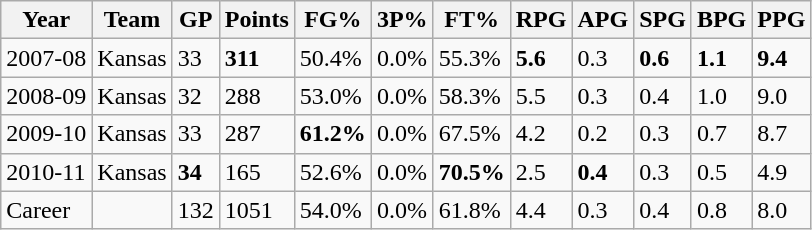<table class="wikitable">
<tr>
<th>Year</th>
<th>Team</th>
<th>GP</th>
<th>Points</th>
<th>FG%</th>
<th>3P%</th>
<th>FT%</th>
<th>RPG</th>
<th>APG</th>
<th>SPG</th>
<th>BPG</th>
<th>PPG</th>
</tr>
<tr>
<td>2007-08</td>
<td>Kansas</td>
<td>33</td>
<td><strong>311</strong></td>
<td>50.4%</td>
<td>0.0%</td>
<td>55.3%</td>
<td><strong>5.6</strong></td>
<td>0.3</td>
<td><strong>0.6</strong></td>
<td><strong>1.1</strong></td>
<td><strong>9.4</strong></td>
</tr>
<tr>
<td>2008-09</td>
<td>Kansas</td>
<td>32</td>
<td>288</td>
<td>53.0%</td>
<td>0.0%</td>
<td>58.3%</td>
<td>5.5</td>
<td>0.3</td>
<td>0.4</td>
<td>1.0</td>
<td>9.0</td>
</tr>
<tr>
<td>2009-10</td>
<td>Kansas</td>
<td>33</td>
<td>287</td>
<td><strong>61.2%</strong></td>
<td>0.0%</td>
<td>67.5%</td>
<td>4.2</td>
<td>0.2</td>
<td>0.3</td>
<td>0.7</td>
<td>8.7</td>
</tr>
<tr>
<td>2010-11</td>
<td>Kansas</td>
<td><strong>34</strong></td>
<td>165</td>
<td>52.6%</td>
<td>0.0%</td>
<td><strong>70.5%</strong></td>
<td>2.5</td>
<td><strong>0.4</strong></td>
<td>0.3</td>
<td>0.5</td>
<td>4.9</td>
</tr>
<tr>
<td>Career</td>
<td></td>
<td>132</td>
<td>1051</td>
<td>54.0%</td>
<td>0.0%</td>
<td>61.8%</td>
<td>4.4</td>
<td>0.3</td>
<td>0.4</td>
<td>0.8</td>
<td>8.0</td>
</tr>
</table>
